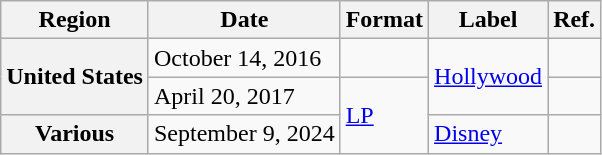<table class="wikitable sortable plainrowheaders">
<tr>
<th scope="col">Region</th>
<th scope="col">Date</th>
<th scope="col">Format</th>
<th scope="col">Label</th>
<th scope="col">Ref.</th>
</tr>
<tr>
<th scope="row" rowspan="2">United States</th>
<td>October 14, 2016</td>
<td></td>
<td rowspan="2"><a href='#'>Hollywood</a></td>
<td align="center"></td>
</tr>
<tr>
<td>April 20, 2017</td>
<td rowspan="2"><a href='#'>LP</a></td>
<td align="center"></td>
</tr>
<tr>
<th scope="row">Various</th>
<td>September 9, 2024</td>
<td><a href='#'>Disney</a></td>
<td align="center"></td>
</tr>
</table>
